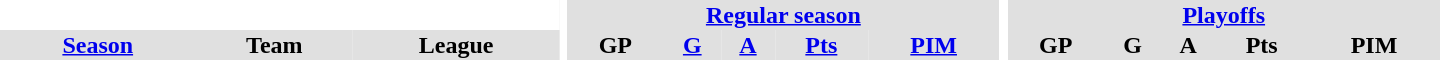<table border="0" cellpadding="1" cellspacing="0" style="text-align:center; width:60em">
<tr bgcolor="#e0e0e0">
<th colspan="3" bgcolor="#ffffff"></th>
<th rowspan="107" bgcolor="#ffffff"></th>
<th colspan="5"><a href='#'>Regular season</a></th>
<th rowspan="107" bgcolor="#ffffff"></th>
<th colspan="5"><a href='#'>Playoffs</a></th>
</tr>
<tr bgcolor="#e0e0e0">
<th><a href='#'>Season</a></th>
<th>Team</th>
<th>League</th>
<th>GP</th>
<th><a href='#'>G</a></th>
<th><a href='#'>A</a></th>
<th><a href='#'>Pts</a></th>
<th><a href='#'>PIM</a></th>
<th>GP</th>
<th>G</th>
<th>A</th>
<th>Pts</th>
<th>PIM</th>
</tr>
</table>
